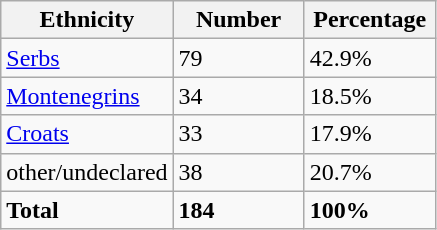<table class="wikitable">
<tr>
<th width="100px">Ethnicity</th>
<th width="80px">Number</th>
<th width="80px">Percentage</th>
</tr>
<tr>
<td><a href='#'>Serbs</a></td>
<td>79</td>
<td>42.9%</td>
</tr>
<tr>
<td><a href='#'>Montenegrins</a></td>
<td>34</td>
<td>18.5%</td>
</tr>
<tr>
<td><a href='#'>Croats</a></td>
<td>33</td>
<td>17.9%</td>
</tr>
<tr>
<td>other/undeclared</td>
<td>38</td>
<td>20.7%</td>
</tr>
<tr>
<td><strong>Total</strong></td>
<td><strong>184</strong></td>
<td><strong>100%</strong></td>
</tr>
</table>
